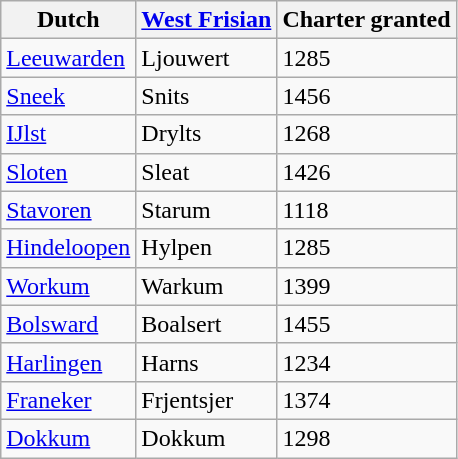<table class="wikitable sortable">
<tr>
<th>Dutch</th>
<th><a href='#'>West Frisian</a></th>
<th>Charter granted</th>
</tr>
<tr>
<td><a href='#'>Leeuwarden</a></td>
<td>Ljouwert</td>
<td>1285</td>
</tr>
<tr>
<td><a href='#'>Sneek</a></td>
<td>Snits</td>
<td>1456</td>
</tr>
<tr>
<td><a href='#'>IJlst</a></td>
<td>Drylts</td>
<td>1268</td>
</tr>
<tr>
<td><a href='#'>Sloten</a></td>
<td>Sleat</td>
<td>1426</td>
</tr>
<tr>
<td><a href='#'>Stavoren</a></td>
<td>Starum</td>
<td>1118</td>
</tr>
<tr>
<td><a href='#'>Hindeloopen</a></td>
<td>Hylpen</td>
<td>1285</td>
</tr>
<tr>
<td><a href='#'>Workum</a></td>
<td>Warkum</td>
<td>1399</td>
</tr>
<tr>
<td><a href='#'>Bolsward</a></td>
<td>Boalsert</td>
<td>1455</td>
</tr>
<tr>
<td><a href='#'>Harlingen</a></td>
<td>Harns</td>
<td>1234</td>
</tr>
<tr>
<td><a href='#'>Franeker</a></td>
<td>Frjentsjer</td>
<td>1374</td>
</tr>
<tr>
<td><a href='#'>Dokkum</a></td>
<td>Dokkum</td>
<td>1298</td>
</tr>
</table>
